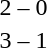<table style="text-align:center">
<tr>
<th width=200></th>
<th width=100></th>
<th width=200></th>
</tr>
<tr>
<td align=right><strong></strong></td>
<td>2 – 0</td>
<td align=left></td>
</tr>
<tr>
<td align=right><strong></strong></td>
<td>3 – 1</td>
<td align=left></td>
</tr>
</table>
